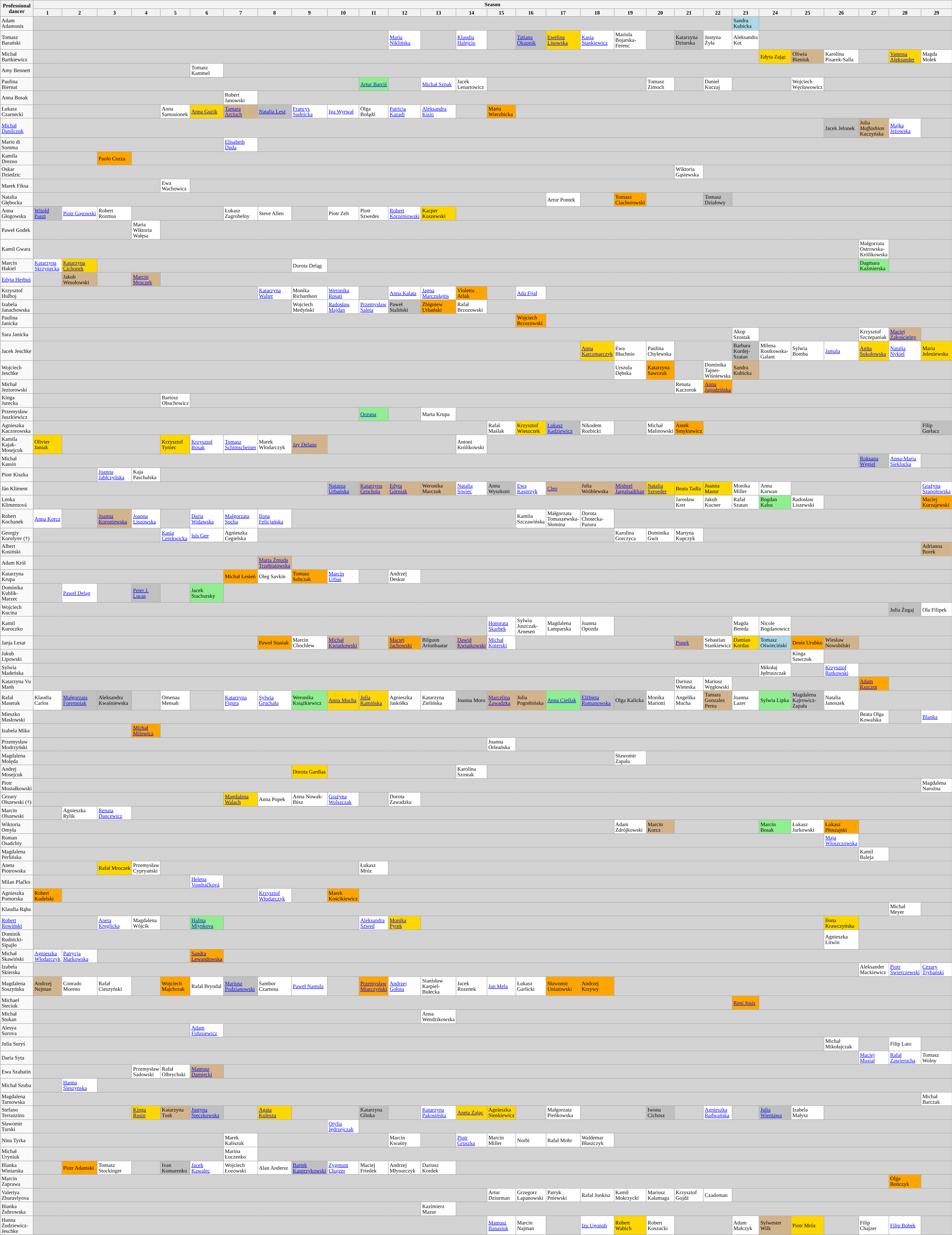<table class="wikitable collapsible collapsed" style="margin:auto; font-size:72%; line-height:12px">
<tr>
<th rowspan=2>Professional dancer</th>
<th colspan="29">Season</th>
</tr>
<tr>
<th>1</th>
<th>2</th>
<th>3</th>
<th>4</th>
<th>5</th>
<th>6</th>
<th>7</th>
<th>8</th>
<th>9</th>
<th>10</th>
<th>11</th>
<th>12</th>
<th>13</th>
<th>14</th>
<th>15</th>
<th>16</th>
<th>17</th>
<th>18</th>
<th>19</th>
<th>20</th>
<th>21</th>
<th>22</th>
<th>23</th>
<th>24</th>
<th>25</th>
<th>26</th>
<th>27</th>
<th>28</th>
<th>29</th>
</tr>
<tr>
<td style="text-align:left;">Adam Adamonis</td>
<td colspan="22" style="background:lightgrey;"></td>
<td style="background:lightblue;">Sandra Kubicka</td>
<td colspan="6" style="background:lightgrey;"></td>
</tr>
<tr>
<td style="text-align:left;">Tomasz Barański</td>
<td colspan="11" style="background:lightgrey;"></td>
<td style="background:white;"><a href='#'>Maria Niklińska</a></td>
<td style="background:lightgrey;"></td>
<td style="background:white;"><a href='#'>Klaudia Halejcio</a></td>
<td style="background:lightgrey;"></td>
<td style="background:silver;"><a href='#'>Tatiana Okupnik</a></td>
<td style="background:gold;"><a href='#'>Ewelina Lisowska</a></td>
<td style="background:white;"><a href='#'>Kasia Stankiewicz</a></td>
<td style="background:white;">Mariola Bojarska-Ferenc</td>
<td style="background:lightgrey;"></td>
<td style="background:silver;">Katarzyna Dziurska</td>
<td style="background:white;">Justyna Żyła</td>
<td style="background:white;">Aleksandra Kot</td>
<td colspan="6" style="background:lightgrey;"></td>
</tr>
<tr>
<td style="text-align:left;">Michał Bartkiewicz</td>
<td colspan="23" style="background:lightgrey;"></td>
<td style="background:gold;">Edyta Zając</td>
<td style="background:tan;">Oliwia Bieniuk</td>
<td style="background:white;">Karolina Pisarek-Salla</td>
<td colspan="1" style="background:lightgrey;"></td>
<td style="background:gold;"><a href='#'>Vanessa Aleksander</a></td>
<td style="background:white;">Magda Mołek</td>
</tr>
<tr>
<td style="text-align:left;">Amy Bennett</td>
<td colspan="5" style="background:lightgrey;"></td>
<td style="background:white;">Tomasz Kammel</td>
<td colspan="23" style="background:lightgrey;"></td>
</tr>
<tr>
<td style="text-align:left;">Paulina Biernat</td>
<td colspan="10" style="background:lightgrey;"></td>
<td style="background:lightgreen;"><a href='#'>Artur Barciś</a></td>
<td style="background:lightgrey;"></td>
<td style="background:white;"><a href='#'>Michał Szpak</a></td>
<td style="background:white;">Jacek Lenartowicz</td>
<td colspan="5" style="background:lightgrey;"></td>
<td style="background:white;">Tomasz Zimoch</td>
<td colspan="1" style="background:lightgrey;"></td>
<td style="background:white;">Daniel Kuczaj</td>
<td colspan="2" style="background:lightgrey;"></td>
<td style="background:white;">Wojciech Węcławowicz</td>
<td colspan="4" style="background:lightgrey;"></td>
</tr>
<tr>
<td style="text-align:left;">Anna Bosak</td>
<td colspan="6" style="background:lightgrey;"></td>
<td style="background:white;">Robert Janowski</td>
<td colspan="22" style="background:lightgrey;"></td>
</tr>
<tr>
<td style="text-align:left;">Łukasz Czarnecki</td>
<td colspan="4" style="background:lightgrey;"></td>
<td style="background:white;">Anna Samusionek</td>
<td style="background:gold;"><a href='#'>Anna Guzik</a></td>
<td style="background:tan;"><a href='#'>Tamara Arciuch</a></td>
<td style="background:silver;"><a href='#'>Natalia Lesz</a></td>
<td style="background:white;"><a href='#'>Francys Sudnicka</a></td>
<td style="background:white;"><a href='#'>Iga Wyrwał</a></td>
<td style="background:white;">Olga Bołądź</td>
<td style="background:white;"><a href='#'>Patricia Kazadi</a></td>
<td style="background:white;"><a href='#'>Aleksandra Kisio</a></td>
<td style="background:lightgrey;"></td>
<td style="background:orange;">Marta Wierzbicka</td>
<td colspan="14" style="background:lightgrey;"></td>
</tr>
<tr>
<td style="text-align:left;"><a href='#'>Michał Danilczuk</a></td>
<td colspan="25" style="background:lightgrey;"></td>
<td style="background:silver;">Jacek Jelonek</td>
<td style="background:tan;">Julia <em>Maffashion</em> Kuczyńska</td>
<td style="background:white;"><a href='#'>Majka Jeżowska</a></td>
<td style="background:lightgrey;"></td>
</tr>
<tr>
<td style="text-align:left;">Mario di Somma</td>
<td colspan="6" style="background:lightgrey;"></td>
<td style="background:white;"><a href='#'>Elisabeth Duda</a></td>
<td colspan="22" style="background:lightgrey;"></td>
</tr>
<tr>
<td style="text-align:left;">Kamila Drezno</td>
<td colspan="2" style="background:lightgrey;"></td>
<td style="background:orange;">Paolo Cozza</td>
<td colspan="26" style="background:lightgrey;"></td>
</tr>
<tr>
<td style="text-align:left;">Oskar Dziedzic</td>
<td colspan="20" style="background:lightgrey;"></td>
<td style="background:white;">Wiktoria Gąsiewska</td>
<td colspan="8" style="background:lightgrey;"></td>
</tr>
<tr>
<td style="text-align:left;">Marek Fiksa</td>
<td colspan="4" style="background:lightgrey;"></td>
<td style="background:white;">Ewa Wachowicz</td>
<td colspan="24" style="background:lightgrey;"></td>
</tr>
<tr>
<td style="text-align:left;">Natalia Głębocka</td>
<td colspan="16" style="background:lightgrey;"></td>
<td style="background:white;">Artur Pontek</td>
<td colspan="1" style="background:lightgrey;"></td>
<td style="background:orange;">Tomasz Ciachorowski</td>
<td colspan="2" style="background:lightgrey;"></td>
<td style="background:silver;">Tomasz Działowy</td>
<td colspan="7" style="background:lightgrey;"></td>
</tr>
<tr>
<td style="text-align:left;">Anna Głogowska</td>
<td style="background:silver;"><a href='#'>Witold Paszt</a></td>
<td nowrap style="background:white;"><a href='#'>Piotr Gąsowski</a></td>
<td style="background:white;">Robert Rozmus</td>
<td colspan="3" style="background:lightgrey;"></td>
<td style="background:white;">Łukasz Zagrobelny</td>
<td style="background:white;">Steve Allen</td>
<td style="background:lightgrey;"></td>
<td style="background:white;">Piotr Zelt</td>
<td style="background:white;">Piotr Szwedes</td>
<td style="background:white;"><a href='#'>Robert Korzeniowski</a></td>
<td style="background:gold;">Kacper Kuszewski</td>
<td colspan="16" style="background:lightgrey;"></td>
</tr>
<tr>
<td style="text-align:left;">Paweł Godek</td>
<td colspan="3" style="background:lightgrey;"></td>
<td style="background:white;">Maria Wiktoria Wałęsa</td>
<td colspan="25" style="background:lightgrey;"></td>
</tr>
<tr>
<td style="text-align:left;">Kamil Gwara</td>
<td colspan="26" style="background:lightgrey;"></td>
<td style="background:white;">Małgorzata Ostrowska-Królikowska</td>
<td colspan="2" style="background:lightgrey;"></td>
</tr>
<tr>
<td style="text-align:left;">Marcin Hakiel</td>
<td style="background:white;"><a href='#'>Katarzyna Skrzynecka</a></td>
<td style="background:gold;"><a href='#'>Katarzyna Cichopek</a></td>
<td colspan="6" style="background:lightgrey;"></td>
<td style="background:white;">Dorota Deląg</td>
<td colspan="17" style="background:lightgrey;"></td>
<td style="background:lightgreen;">Dagmara Kaźmierska</td>
<td colspan="2" style="background:lightgrey;"></td>
</tr>
<tr>
<td style="text-align:left;"><a href='#'>Edyta Herbuś</a></td>
<td style="background:lightgrey;"></td>
<td style="background:tan;">Jakub Wesołowski</td>
<td style="background:lightgrey;"></td>
<td style="background:tan;"><a href='#'>Marcin Mroczek</a></td>
<td colspan="25" style="background:lightgrey;"></td>
</tr>
<tr>
<td style="text-align:left;">Krzysztof Hulboj</td>
<td colspan="7" style="background:lightgrey;"></td>
<td style="background:white;"><a href='#'>Katarzyna Walter</a></td>
<td style="background:white;">Monika Richardson</td>
<td style="background:white;"><a href='#'>Weronika Rosati</a></td>
<td style="background:lightgrey;"></td>
<td style="background:white;"><a href='#'>Anna Kalata</a></td>
<td style="background:white;"><a href='#'>Jagna Marczułajtis</a></td>
<td style="background:orange;">Violetta Arlak</td>
<td style="background:lightgrey;"></td>
<td style="background:white;"><a href='#'>Ada Fijał</a></td>
<td colspan="13" style="background:lightgrey;"></td>
</tr>
<tr>
<td style="text-align:left;">Izabela Janachowska</td>
<td colspan="8" style="background:lightgrey;"></td>
<td style="background:white;">Wojciech Medyński</td>
<td style="background:white;"><a href='#'>Radosław Majdan</a></td>
<td style="background:white;"><a href='#'>Przemysław Saleta</a></td>
<td style="background:silver;">Paweł Staliński</td>
<td style="background:orange;">Zbigniew Urbański</td>
<td style="background:white;">Rafał Brzozowski</td>
<td colspan="15" style="background:lightgrey;"></td>
</tr>
<tr>
<td style="text-align:left;">Paulina Janicka</td>
<td colspan="15" style="background:lightgrey;"></td>
<td style="background:orange;">Wojciech Brzozowski</td>
<td colspan="13" style="background:lightgrey;"></td>
</tr>
<tr>
<td style="text-align:left;">Sara Janicka</td>
<td colspan="22" style="background:lightgrey;"></td>
<td style="background:white;">Akop Szostak</td>
<td colspan="3" style="background:lightgrey;"></td>
<td style="background:white;">Krzysztof Szczepaniak</td>
<td style="background:tan;"><a href='#'>Maciej Zakościelny</a></td>
<td style="background:lightgrey;"></td>
</tr>
<tr>
<td style="text-align:left;">Jacek Jeschke</td>
<td colspan="17" style="background:lightgrey;"></td>
<td style="background:gold;"><a href='#'>Anna Karczmarczyk</a></td>
<td style="background:white;">Ewa Błachnio</td>
<td style="background:white;">Paulina Chylewska</td>
<td colspan="2" style="background:lightgrey;"></td>
<td style="background:silver;">Barbara Kurdej-Szatan</td>
<td style="background:white;">Milena Rostkowska-Galant</td>
<td style="background:white;">Sylwia Bomba</td>
<td style="background:white;"><a href='#'>Jamala</a></td>
<td style="background:gold;"><a href='#'>Anita Sokołowska</a></td>
<td style="background:white;"><a href='#'>Natalia Nykiel</a></td>
<td style="background:gold;">Maria Jeleniewska</td>
</tr>
<tr>
<td style="text-align:left;">Wojciech Jeschke</td>
<td colspan="18" style="background:lightgrey;"></td>
<td style="background:white;">Urszula Dębska</td>
<td style="background:orange;">Katarzyna Sawczuk</td>
<td colspan="1" style="background:lightgrey;"></td>
<td style="background:white;">Dominika Tajner-Wiśniewska</td>
<td style="background:tan;">Sandra Kubicka</td>
<td colspan="6" style="background:lightgrey;"></td>
</tr>
<tr>
<td style="text-align:left;">Michał Jeziorowski</td>
<td colspan="20" style="background:lightgrey;"></td>
<td style="background:white;">Renata Kaczoruk</td>
<td style="background:orange;"><a href='#'>Anna Jagodzińska</a></td>
<td colspan="7" style="background:lightgrey;"></td>
</tr>
<tr>
<td style="text-align:left;">Kinga Jurecka</td>
<td colspan="4" style="background:lightgrey;"></td>
<td style="background:white;">Bartosz Obuchowicz</td>
<td colspan="24" style="background:lightgrey;"></td>
</tr>
<tr>
<td style="text-align:left;">Przemysław Juszkiewicz</td>
<td colspan="10" style="background:lightgrey;"></td>
<td style="background:lightgreen;"><a href='#'>Oceana</a></td>
<td style="background:lightgrey;"></td>
<td style="background:white;">Marta Krupa</td>
<td colspan="16" style="background:lightgrey;"></td>
</tr>
<tr>
<td style="text-align:left;">Agnieszka Kaczorowska</td>
<td colspan="14" style="background:lightgrey;"></td>
<td style="background:white;">Rafał Maślak</td>
<td style="background:gold;">Krzysztof Wieszczek</td>
<td style="background:silver;"><a href='#'>Łukasz Kadziewicz</a></td>
<td style="background:white;">Nikodem Rozbicki</td>
<td style="background:lightgrey;"></td>
<td style="background:white;">Michał Malinowski</td>
<td style="background:orange;">Antek Smykiewicz</td>
<td colspan="7" style="background:lightgrey;"></td>
<td style="background:silver;">Filip Gurłacz</td>
</tr>
<tr>
<td style="text-align:left;">Kamila Kajak-Mosejcuk</td>
<td style="background:gold;">Olivier Janiak</td>
<td colspan="3" style="background:lightgrey;"></td>
<td style="background:gold;">Krzysztof Tyniec</td>
<td style="background:white;"><a href='#'>Krzysztof Bosak</a></td>
<td style="background:white;"><a href='#'>Tomasz Schimscheiner</a></td>
<td style="background:white;">Marek Włodarczyk</td>
<td style="background:tan;"><a href='#'>Jay Delano</a></td>
<td colspan="4" style="background:lightgrey;"></td>
<td style="background:white;">Antoni Królikowski</td>
<td colspan="15" style="background:lightgrey;"></td>
</tr>
<tr>
<td style="text-align:left;">Michał Kassin</td>
<td colspan="26" style="background:lightgrey;"></td>
<td style="background:silver;"><a href='#'>Roksana Węgiel</a></td>
<td style="background:white;"><a href='#'>Anna-Maria Sieklucka</a></td>
<td style="background:lightgrey;"></td>
</tr>
<tr>
<td style="text-align:left;">Piotr Kiszka</td>
<td colspan="2" style="background:lightgrey;"></td>
<td style="background:white;"><a href='#'>Joanna Jabłczyńska</a></td>
<td style="background:white;">Kaja Paschalska</td>
<td colspan="25" style="background:lightgrey;"></td>
</tr>
<tr>
<td style="text-align:left;">Ján Kliment</td>
<td colspan="9" style="background:lightgrey;"></td>
<td style="background:silver;"><a href='#'>Natasza Urbańska</a></td>
<td style="background:tan;"><a href='#'>Katarzyna Grochola</a></td>
<td style="background:tan;"><a href='#'>Edyta Górniak</a></td>
<td style="background:tan;">Weronika Marczuk</td>
<td style="background:white;"><a href='#'>Natalia Siwiec</a></td>
<td style="background:silver;">Anna Wyszkoni</td>
<td style="background:white;"><a href='#'>Ewa Kasprzyk</a></td>
<td style="background:tan;"><a href='#'>Cleo</a></td>
<td style="background:tan;">Julia Wróblewska</td>
<td style="background:tan;"><a href='#'>Misheel Jargalsaikhan</a></td>
<td style="background:gold;"><a href='#'>Natalia Szroeder</a></td>
<td style="background:gold;">Beata Tadla</td>
<td style="background:gold;">Joanna Mazur</td>
<td style="background:white;">Monika Miller</td>
<td style="background:white;">Anna Karwan</td>
<td colspan="4" style="background:lightgrey;"></td>
<td style="background:white;"><a href='#'>Grażyna Szapołowska</a></td>
</tr>
<tr>
<td style="text-align:left;">Lenka Klimentová</td>
<td colspan="20" style="background:lightgrey;"></td>
<td style="background:white;">Jarosław Kret</td>
<td style="background:white;">Jakub Kucner</td>
<td style="background:white;">Rafał Szatan</td>
<td style="background:lightgreen;">Bogdan Kalus</td>
<td style="background:white;">Radosław Liszewski</td>
<td colspan="3" style="background:lightgrey;"></td>
<td style="background:orange;">Maciej Kurzajewski</td>
</tr>
<tr>
<td style="text-align:left;">Robert Kochanek</td>
<td style="background:white;"><a href='#'>Anna Korcz</a></td>
<td style="background:lightgrey;"></td>
<td style="background:tan;"><a href='#'>Joanna Koroniewska</a></td>
<td style="background:white;"><a href='#'>Joanna Liszowska</a></td>
<td style="background:lightgrey;"></td>
<td style="background:white;"><a href='#'>Daria Widawska</a></td>
<td style="background:white;"><a href='#'>Małgorzata Socha</a></td>
<td style="background:white;"><a href='#'>Ilona Felicjańska</a></td>
<td colspan="7" style="background:lightgrey;"></td>
<td style="background:white;">Kamila Szczawińska</td>
<td style="background:white;">Małgorzata Tomaszewska-Słomina</td>
<td style="background:white;">Dorota Chotecka-Pazura</td>
<td colspan="11" style="background:lightgrey;"></td>
</tr>
<tr>
<td style="text-align:left;">Georgiy Korolyov (†)</td>
<td colspan="4" style="background:lightgrey;"></td>
<td style="background:white;"><a href='#'>Kasia Cerekwicka</a></td>
<td style="background:white;"><a href='#'>Isis Gee</a></td>
<td style="background:white;">Agnieszka Cegielska</td>
<td colspan="11" style="background:lightgrey;"></td>
<td style="background:white;">Karolina Gorczyca</td>
<td style="background:white;">Dominika Gwit</td>
<td style="background:white;">Martyna Kupczyk</td>
<td colspan="8" style="background:lightgrey;"></td>
</tr>
<tr>
<td style="text-align:left;">Albert Kosiński</td>
<td colspan="28" style="background:lightgrey;"></td>
<td style="background:tan;">Adrianna Borek</td>
</tr>
<tr>
<td style="text-align:left;">Adam Król</td>
<td colspan="7" style="background:lightgrey;"></td>
<td style="background:tan;"><a href='#'>Marta Żmuda Trzebiatowska</a></td>
<td colspan="21" style="background:lightgrey;"></td>
</tr>
<tr>
<td style="text-align:left;">Katarzyna Krupa</td>
<td colspan="6" style="background:lightgrey;"></td>
<td style="background:orange;">Michał Lesień</td>
<td style="background:white;">Oleg Savkin</td>
<td style="background:orange;">Tomasz Sobczak</td>
<td style="background:white;"><a href='#'>Marcin Urbaś</a></td>
<td style="background:lightgrey;"></td>
<td style="background:white;">Andrzej Deskur</td>
<td colspan="17" style="background:lightgrey;"></td>
</tr>
<tr>
<td style="text-align:left;">Dominika Kublik-Marzec</td>
<td style="background:lightgrey;"></td>
<td style="background:white;"><a href='#'>Paweł Deląg</a></td>
<td style="background:lightgrey;"></td>
<td style="background:silver;"><a href='#'>Peter J. Lucas</a></td>
<td style="background:lightgrey;"></td>
<td style="background:lightgreen;">Jacek Stachursky</td>
<td colspan="23" style="background:lightgrey;"></td>
</tr>
<tr>
<td style="text-align:left;">Wojciech Kucina</td>
<td colspan="27" style="background:lightgrey;"></td>
<td style="background:silver;">Julia Żugaj</td>
<td style="background:white;">Ola Filipek</td>
</tr>
<tr>
<td style="text-align:left;">Kamil Kuroczko</td>
<td colspan="14" style="background:lightgrey;"></td>
<td style="background:white;"><a href='#'>Honorata Skarbek</a></td>
<td style="background:white;">Sylwia Juszczak-Arnesen</td>
<td style="background:white;">Magdalena Lamparska</td>
<td style="background:white;">Joanna Opozda</td>
<td colspan="4" style="background:lightgrey;"></td>
<td style="background:white;">Magda Bereda</td>
<td style="background:white;">Nicole Bogdanowicz</td>
<td colspan="5" style="background:lightgrey;"></td>
</tr>
<tr>
<td style="text-align:left;">Janja Lesar</td>
<td colspan="7" style="background:lightgrey;"></td>
<td style="background:orange;">Paweł Stasiak</td>
<td style="background:white;">Marcin Chochlew</td>
<td style="background:tan;"><a href='#'>Michał Kwiatkowski</a></td>
<td style="background:lightgrey;"></td>
<td style="background:orange;"><a href='#'>Maciej Jachowski</a></td>
<td style="background:silver;">Bilguun Ariunbaatar</td>
<td style="background:tan;"><a href='#'>Dawid Kwiatkowski</a></td>
<td style="background:white;"><a href='#'>Michał Koterski</a></td>
<td colspan="5" style="background:lightgrey;"></td>
<td style="background:tan;"><a href='#'>Popek</a></td>
<td style="background:white;">Sebastian Stankiewicz</td>
<td style="background:gold;">Damian Kordas</td>
<td style="background:lightblue;">Tomasz Oświeciński</td>
<td style="background:orange;">Denis Urubko</td>
<td style="background:tan;">Wiesław Nowobilski</td>
<td colspan="3" style="background:lightgrey;"></td>
</tr>
<tr>
<td style="text-align:left;">Jakub Lipowski</td>
<td colspan="24" style="background:lightgrey;"></td>
<td style="background:white;">Kinga Sawczuk</td>
<td colspan="4" style="background:lightgrey;"></td>
</tr>
<tr>
<td style="text-align:left;">Sylwia Madeńska</td>
<td colspan="23" style="background:lightgrey;"></td>
<td style="background:white;">Mikołaj Jędruszczak</td>
<td colspan="1" style="background:lightgrey;"></td>
<td style="background:white;"><a href='#'>Krzysztof Rutkowski</a></td>
<td colspan="3" style="background:lightgrey;"></td>
</tr>
<tr>
<td style="text-align:left;">Katarzyna Vu Manh</td>
<td colspan="20" style="background:lightgrey;"></td>
<td style="background:white;">Dariusz Wieteska</td>
<td style="background:white;">Mariusz Węgłowski</td>
<td colspan="4" style="background:lightgrey;"></td>
<td style="background:orange;"><a href='#'>Adam Kszczot</a></td>
<td colspan="2" style="background:lightgrey;"></td>
</tr>
<tr>
<td style="text-align:left;">Rafał Maserak</td>
<td style="background:white;">Klaudia Carlos</td>
<td style="background:silver;"><a href='#'>Małgorzata Foremniak</a></td>
<td style="background:silver;">Aleksandra Kwaśniewska</td>
<td style="background:lightgrey;"></td>
<td style="background:white;">Omenaa Mensah</td>
<td style="background:lightgrey;"></td>
<td style="background:white;"><a href='#'>Katarzyna Figura</a></td>
<td style="background:white;"><a href='#'>Sylwia Gruchała</a></td>
<td style="background:lightgreen;">Weronika Książkiewicz</td>
<td style="background:gold;"><a href='#'>Anna Mucha</a></td>
<td style="background:gold;"><a href='#'>Julia Kamińska</a></td>
<td style="background:white;">Agnieszka Jaskółka</td>
<td style="background:white;">Katarzyna Zielińska</td>
<td style="background:silver;">Joanna Moro</td>
<td style="background:tan;"><a href='#'>Marcelina Zawadzka</a></td>
<td style="background:tan;">Julia Pogrebińska</td>
<td style="background:lightgreen;"><a href='#'>Anna Cieślak</a></td>
<td style="background:silver;"><a href='#'>Elżbieta Romanowska</a></td>
<td style="background:silver;">Olga Kalicka</td>
<td style="background:white;">Monika Mariotti</td>
<td style="background:white;">Angelika Mucha</td>
<td style="background:tan;">Tamara Gonzalez Perea</td>
<td style="background:white;">Joanna Lazer</td>
<td style="background:lightgreen;">Sylwia Lipka</td>
<td style="background:silver;">Magdalena Kajrowicz-Zapała</td>
<td style="background:white;">Natalia Janoszek</td>
<td colspan="3" style="background:lightgrey;"></td>
</tr>
<tr>
<td style="text-align:left;">Mieszko Masłowski</td>
<td colspan="26" style="background:lightgrey;"></td>
<td style="background:white;">Beata Olga Kowalska</td>
<td style="background:lightgrey;"></td>
<td style="background:white;"><a href='#'>Blanka</a></td>
</tr>
<tr>
<td style="text-align:left;">Izabela Mika</td>
<td colspan="3" style="background:lightgrey;"></td>
<td style="background:orange;"><a href='#'>Michał Milowicz</a></td>
<td colspan="25" style="background:lightgrey;"></td>
</tr>
<tr>
<td style="text-align:left;">Przemysław Modrzyński</td>
<td colspan="14" style="background:lightgrey;"></td>
<td style="background:white;">Joanna Orleańska</td>
<td colspan="14" style="background:lightgrey;"></td>
</tr>
<tr>
<td style="text-align:left;">Magdalena Molęda</td>
<td colspan="18" style="background:lightgrey;"></td>
<td style="background:white;">Sławomir Zapała</td>
<td colspan="10" style="background:lightgrey;"></td>
</tr>
<tr>
<td style="text-align:left;">Andrej Mosejcuk</td>
<td colspan="8" style="background:lightgrey;"></td>
<td style="background:gold;">Dorota Gardias</td>
<td colspan="4" style="background:lightgrey;"></td>
<td style="background:white;">Karolina Szostak</td>
<td colspan="15" style="background:lightgrey;"></td>
</tr>
<tr>
<td style="text-align:left;">Piotr Musiałkowski</td>
<td colspan="28" style="background:lightgrey;"></td>
<td style="background:white;">Magdalena Narożna</td>
</tr>
<tr>
<td style="text-align:left;">Cezary Olszewski (†)</td>
<td colspan="6" style="background:lightgrey;"></td>
<td style="background:gold;"><a href='#'>Magdalena Walach</a></td>
<td style="background:white;">Anna Popek</td>
<td style="background:white;">Anna Nowak-Ibisz</td>
<td style="background:white;"><a href='#'>Grażyna Wolszczak</a></td>
<td style="background:lightgrey;"></td>
<td style="background:white;">Dorota Zawadzka</td>
<td colspan="17" style="background:lightgrey;"></td>
</tr>
<tr>
<td style="text-align:left;">Marcin Olszewski</td>
<td style="background:lightgrey;"></td>
<td style="background:white;">Agnieszka Rylik</td>
<td style="background:white;"><a href='#'>Renata Dancewicz</a></td>
<td colspan="26" style="background:lightgrey;"></td>
</tr>
<tr>
<td style="text-align:left;">Wiktoria Omyła</td>
<td colspan="18" style="background:lightgrey;"></td>
<td style="background:white;">Adam Zdrójkowski</td>
<td style="background:tan;">Marcin Korcz</td>
<td colspan="3" style="background:lightgrey;"></td>
<td style="background:lightgreen;">Marcin Bosak</td>
<td style="background:white;">Łukasz Jurkowski</td>
<td style="background:orange;">Łukasz Płoszajski</td>
<td colspan="3" style="background:lightgrey;"></td>
</tr>
<tr>
<td style="text-align:left;">Roman Osadchiy</td>
<td colspan="25" style="background:lightgrey;"></td>
<td style="background:white;"><a href='#'>Maja Włoszczowska</a></td>
<td colspan="3" style="background:lightgrey;"></td>
</tr>
<tr>
<td style="text-align:left;">Magdalena Perlińska</td>
<td colspan="26" style="background:lightgrey;"></td>
<td style="background:white;">Kamil Baleja</td>
<td colspan="2" style="background:lightgrey;"></td>
</tr>
<tr>
<td style="text-align:left;">Aneta Piotrowska</td>
<td colspan="2" style="background:lightgrey;"></td>
<td nowrap style="background:gold;">Rafał Mroczek</td>
<td style="background:white;">Przemysław Cypryański</td>
<td colspan="6" style="background:lightgrey;"></td>
<td style="background:white;">Łukasz Mróz</td>
<td colspan="18" style="background:lightgrey;"></td>
</tr>
<tr>
<td style="text-align:left;">Milan Plačko</td>
<td colspan="5" style="background:lightgrey;"></td>
<td style="background:white;"><a href='#'>Helena Vondráčková</a></td>
<td colspan="23" style="background:lightgrey;"></td>
</tr>
<tr>
<td style="text-align:left;">Agnieszka Pomorska</td>
<td style="background:orange;">Robert Kudelski</td>
<td colspan="6" style="background:lightgrey;"></td>
<td style="background:white;"><a href='#'>Krzysztof Włodarczyk</a></td>
<td style="background:lightgrey;"></td>
<td style="background:orange;">Marek Kościkiewicz</td>
<td colspan="19" style="background:lightgrey;"></td>
</tr>
<tr>
<td style="text-align:left;">Klaudia Rąba</td>
<td colspan="27" style="background:lightgrey;"></td>
<td style="background:white;">Michał Meyer</td>
<td colspan="1" style="background:lightgrey;"></td>
</tr>
<tr>
<td style="text-align:left;"><a href='#'>Robert Rowiński</a></td>
<td colspan="2" style="background:lightgrey;"></td>
<td style="background:white;"><a href='#'>Aneta Kręglicka</a></td>
<td style="background:white;">Magdalena Wójcik</td>
<td style="background:lightgrey;"></td>
<td style="background:lightgreen;"><a href='#'>Halina Mlynkova</a></td>
<td colspan="4" style="background:lightgrey;"></td>
<td style="background:white;"><a href='#'>Aleksandra Szwed</a></td>
<td style="background:gold;"><a href='#'>Monika Pyrek</a></td>
<td colspan="13" style="background:lightgrey;"></td>
<td style="background:gold;">Ilona Krawczyńska</td>
<td colspan="3" style="background:lightgrey;"></td>
</tr>
<tr>
<td style="text-align:left;">Dominik Rudnicki-Sipajło</td>
<td colspan="25" style="background:lightgrey;"></td>
<td style="background:white;">Agnieszka Litwin</td>
<td colspan="3" style="background:lightgrey;"></td>
</tr>
<tr>
<td style="text-align:left;">Michał Skawiński</td>
<td style="background:white;"><a href='#'>Agnieszka Włodarczyk</a></td>
<td style="background:white;"><a href='#'>Patrycja Markowska</a></td>
<td colspan="3" style="background:lightgrey;"></td>
<td style="background:orange;"><a href='#'>Sandra Lewandowska</a></td>
<td colspan="23" style="background:lightgrey;"></td>
</tr>
<tr>
<td style="text-align:left;">Izabela Skierska</td>
<td colspan="26" style="background:lightgrey;"></td>
<td style="background:white;">Aleksander Mackiewicz</td>
<td style="background:white;"><a href='#'>Piotr Świerczewski</a></td>
<td style="background:white;"><a href='#'>Cezary Trybański</a></td>
</tr>
<tr>
<td style="text-align:left;">Magdalena Soszyńska</td>
<td style="background:tan;">Andrzej Nejman</td>
<td style="background:white;">Conrado Moreno</td>
<td style="background:white;">Rafał Cieszyński</td>
<td style="background:lightgrey;"></td>
<td style="background:orange;">Wojciech Majchrzak</td>
<td style="background:white;">Rafał Bryndal</td>
<td style="background:silver;"><a href='#'>Mariusz Pudzianowski</a></td>
<td style="background:white;">Sambor Czarnota</td>
<td style="background:white;"><a href='#'>Paweł Nastula</a></td>
<td style="background:lightgrey;"></td>
<td style="background:orange;"><a href='#'>Przemysław Miarczyński</a></td>
<td style="background:white;"><a href='#'>Andrzej Gołota</a></td>
<td style="background:white;">Stanisław Karpiel-Bułecka</td>
<td style="background:white;">Jacek Rozenek</td>
<td style="background:white;"><a href='#'>Jan Mela</a></td>
<td style="background:white;">Łukasz Garlicki</td>
<td style="background:orange;">Sławomir Uniatowski</td>
<td style="background:orange;">Andrzej Krzywy</td>
<td colspan="11" style="background:lightgrey;"></td>
</tr>
<tr>
<td style="text-align:left;">Michael Steciuk</td>
<td colspan="22" style="background:lightgrey;"></td>
<td style="background:orange;"><a href='#'>Reni Jusis</a></td>
<td colspan="6" style="background:lightgrey;"></td>
</tr>
<tr>
<td style="text-align:left;">Michał Stukan</td>
<td colspan="12" style="background:lightgrey;"></td>
<td style="background:white;">Anna Wendzikowska</td>
<td colspan="16" style="background:lightgrey;"></td>
</tr>
<tr>
<td style="text-align:left;">Alesya Surova</td>
<td colspan="5" style="background:lightgrey;"></td>
<td style="background:white;"><a href='#'>Adam Fidusiewicz</a></td>
<td colspan="23" style="background:lightgrey;"></td>
</tr>
<tr>
<td style="text-align:left;">Julia Suryś</td>
<td colspan="25" style="background:lightgrey;"></td>
<td style="background:white;">Michał Mikołajczak</td>
<td colspan="1" style="background:lightgrey;"></td>
<td style="background:white;">Filip Lato</td>
<td colspan="1" style="background:lightgrey;"></td>
</tr>
<tr>
<td style="text-align:left;">Daria Syta</td>
<td colspan="26" style="background:lightgrey;"></td>
<td style="background:white;"><a href='#'>Maciej Musiał</a></td>
<td style="background:white;"><a href='#'>Rafał Zawierucha</a></td>
<td style="background:white;">Tomasz Wolny</td>
</tr>
<tr>
<td style="text-align:left;">Ewa Szabatin</td>
<td colspan="3" style="background:lightgrey;"></td>
<td style="background:white;">Przemysław Sadowski</td>
<td style="background:white;">Rafał Olbrychski</td>
<td style="background:tan;"><a href='#'>Mateusz Damięcki</a></td>
<td colspan="23" style="background:lightgrey;"></td>
</tr>
<tr>
<td style="text-align:left;">Michał Szuba</td>
<td style="background:lightgrey;"></td>
<td style="background:white;"><a href='#'>Hanna Śleszyńska</a></td>
<td colspan="27" style="background:lightgrey;"></td>
</tr>
<tr>
<td style="text-align:left;">Magdalena Tarnowska</td>
<td colspan="28" style="background:lightgrey;"></td>
<td style="background:white;">Michał Barczak</td>
</tr>
<tr>
<td style="text-align:left;">Stefano Terrazzino</td>
<td colspan="3" style="background:lightgrey;"></td>
<td style="background:gold;"><a href='#'>Kinga Rusin</a></td>
<td style="background:tan;">Katarzyna Tusk</td>
<td style="background:silver;"><a href='#'>Justyna Steczkowska</a></td>
<td style="background:lightgrey;"></td>
<td style="background:gold;"><a href='#'>Agata Kulesza</a></td>
<td colspan="2" style="background:lightgrey;"></td>
<td style="background:silver;">Katarzyna Glinka</td>
<td style="background:lightgrey;"></td>
<td style="background:white;"><a href='#'>Katarzyna Pakosińska</a></td>
<td style="background:gold;"><a href='#'>Aneta Zając</a></td>
<td style="background:gold;">Agnieszka Sienkiewicz</td>
<td style="background:lightgrey;"></td>
<td style="background:white;">Małgorzata Pieńkowska</td>
<td colspan="2" style="background:lightgrey;"></td>
<td style="background:silver;">Iwona Cichosz</td>
<td colspan="1" style="background:lightgrey;"></td>
<td style="background:white;"><a href='#'>Agnieszka Radwańska</a></td>
<td style="background:lightgrey;"></td>
<td style="background:silver;"><a href='#'>Julia Wieniawa</a></td>
<td style="background:white;">Izabela Małysz</td>
<td colspan="4" style="background:lightgrey;"></td>
</tr>
<tr>
<td style="text-align:left;">Sławomir Turski</td>
<td colspan="9" style="background:lightgrey;"></td>
<td style="background:white;"><a href='#'>Otylia Jędrzejczak</a></td>
<td colspan="19" style="background:lightgrey;"></td>
</tr>
<tr>
<td style="text-align:left;">Nina Tyrka</td>
<td colspan="6" style="background:lightgrey;"></td>
<td style="background:white;">Marek Kaliszuk</td>
<td colspan="4" style="background:lightgrey;"></td>
<td style="background:white;">Marcin Kwaśny</td>
<td style="background:lightgrey;"></td>
<td style="background:white;"><a href='#'>Piotr Gruszka</a></td>
<td style="background:white;">Marcin Miller</td>
<td style="background:white;">Norbi</td>
<td style="background:white;">Rafał Mohr</td>
<td style="background:white;">Waldemar Błaszczyk</td>
<td colspan="11" style="background:lightgrey;"></td>
</tr>
<tr>
<td style="text-align:left;">Michał Uryniuk</td>
<td colspan="6" style="background:lightgrey;"></td>
<td style="background:white;">Marina Łuczenko</td>
<td colspan="22" style="background:lightgrey;"></td>
</tr>
<tr>
<td style="text-align:left;">Blanka Winiarska</td>
<td style="background:lightgrey;"></td>
<td style="background:orange;">Piotr Adamski</td>
<td style="background:white;">Tomasz Stockinger</td>
<td style="background:lightgrey;"></td>
<td style="background:silver;">Ivan Komarenko</td>
<td style="background:white;"><a href='#'>Jacek Kawalec</a></td>
<td style="background:white;">Wojciech Łozowski</td>
<td style="background:white;">Alan Andersz</td>
<td style="background:silver;"><a href='#'>Bartek Kasprzykowski</a></td>
<td style="background:white;"><a href='#'>Zygmunt Chajzer</a></td>
<td style="background:white;">Maciej Friedek</td>
<td style="background:white;">Andrzej Młynarczyk</td>
<td style="background:white;">Dariusz Kordek</td>
<td colspan="23" style="background:lightgrey;"></td>
</tr>
<tr>
<td style="text-align:left;">Marcin Zaprawa</td>
<td colspan="27" style="background:lightgrey;"></td>
<td style="background:orange;">Olga Bończyk</td>
<td colspan="1" style="background:lightgrey;"></td>
</tr>
<tr>
<td style="text-align:left;">Valeriya Zhuravlyova</td>
<td colspan="14" style="background:lightgrey;"></td>
<td style="background:white;">Artur Dziurman</td>
<td style="background:white;">Grzegorz Łapanowski</td>
<td style="background:white;">Patryk Pniewski</td>
<td style="background:white;">Rafał Jonkisz</td>
<td style="background:white;">Kamil Mokrzycki</td>
<td style="background:white;">Mariusz Kałamaga</td>
<td style="background:white;">Krzysztof Gojdź</td>
<td style="background:white;">Czadoman</td>
<td colspan="7" style="background:lightgrey;"></td>
</tr>
<tr>
<td style="text-align:left;">Bianka Żubrowska</td>
<td colspan="12" style="background:lightgrey;"></td>
<td style="background:white;">Kazimierz Mazur</td>
<td colspan="16" style="background:lightgrey;"></td>
</tr>
<tr>
<td style="text-align:left;">Hanna Żudziewicz-Jeschke</td>
<td colspan="14" style="background:lightgrey;"></td>
<td style="background:white;"><a href='#'>Mateusz Banasiuk</a></td>
<td style="background:white;">Marcin Najman</td>
<td colspan="1" style="background:lightgrey;"></td>
<td style="background:white;"><a href='#'>Izu Ugonoh</a></td>
<td style="background:gold;">Robert Wabich</td>
<td style="background:white;">Robert Koszucki</td>
<td colspan="2" style="background:lightgrey;"></td>
<td style="background:white;">Adam Małczyk</td>
<td style="background:tan;">Sylwester Wilk</td>
<td style="background:gold;">Piotr Mróz</td>
<td colspan="1" style="background:lightgrey;"></td>
<td style="background:white;">Filip Chajzer</td>
<td style="background:white;"><a href='#'>Filip Bobek</a></td>
<td colspan="1" style="background:lightgrey;"></td>
</tr>
</table>
